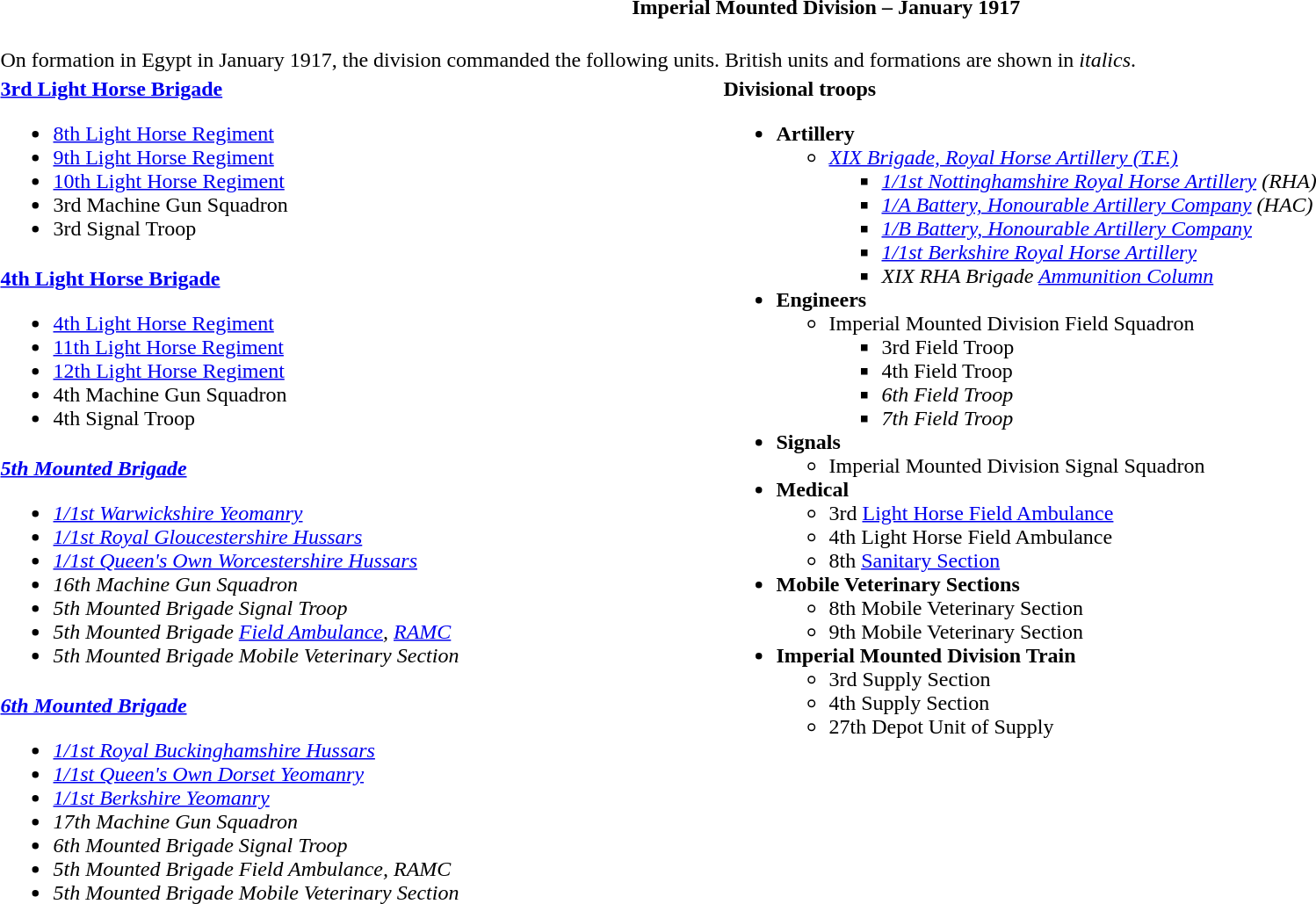<table class="toccolours collapsible collapsed" style="width:100%; background:transparent;">
<tr>
<th colspan=2>Imperial Mounted Division – January 1917</th>
</tr>
<tr>
<td colspan=2><br>On formation in Egypt in January 1917, the division commanded the following units.  British units and formations are shown in <em>italics</em>.</td>
</tr>
<tr valign=top>
<td><strong><a href='#'>3rd Light Horse Brigade</a></strong><br><ul><li><a href='#'>8th Light Horse Regiment</a></li><li><a href='#'>9th Light Horse Regiment</a></li><li><a href='#'>10th Light Horse Regiment</a></li><li>3rd Machine Gun Squadron</li><li>3rd Signal Troop</li></ul></td>
<td rowspan=4><strong>Divisional troops</strong><br><ul><li><strong>Artillery</strong><ul><li><em><a href='#'>XIX Brigade, Royal Horse Artillery (T.F.)</a></em><ul><li><em><a href='#'>1/1st Nottinghamshire Royal Horse Artillery</a> (RHA)</em></li><li><em><a href='#'>1/A Battery, Honourable Artillery Company</a> (HAC)</em></li><li><em><a href='#'>1/B Battery, Honourable Artillery Company</a></em></li><li><em><a href='#'>1/1st Berkshire Royal Horse Artillery</a></em></li><li><em>XIX RHA Brigade <a href='#'>Ammunition Column</a></em></li></ul></li></ul></li><li><strong>Engineers</strong><ul><li>Imperial Mounted Division Field Squadron<ul><li>3rd Field Troop</li><li>4th Field Troop</li><li><em>6th Field Troop</em></li><li><em>7th Field Troop</em></li></ul></li></ul></li><li><strong>Signals</strong><ul><li>Imperial Mounted Division Signal Squadron</li></ul></li><li><strong>Medical</strong><ul><li>3rd <a href='#'>Light Horse Field Ambulance</a></li><li>4th Light Horse Field Ambulance</li><li>8th <a href='#'>Sanitary Section</a></li></ul></li><li><strong>Mobile Veterinary Sections</strong><ul><li>8th Mobile Veterinary Section</li><li>9th Mobile Veterinary Section</li></ul></li><li><strong>Imperial Mounted Division Train</strong><ul><li>3rd Supply Section</li><li>4th Supply Section</li><li>27th Depot Unit of Supply</li></ul></li></ul></td>
</tr>
<tr valign=top>
<td><strong><a href='#'>4th Light Horse Brigade</a></strong><br><ul><li><a href='#'>4th Light Horse Regiment</a></li><li><a href='#'>11th Light Horse Regiment</a></li><li><a href='#'>12th Light Horse Regiment</a></li><li>4th Machine Gun Squadron</li><li>4th Signal Troop</li></ul></td>
</tr>
<tr valign=top>
<td><strong><em><a href='#'>5th Mounted Brigade</a></em></strong><br><ul><li><em><a href='#'>1/1st Warwickshire Yeomanry</a></em></li><li><em><a href='#'>1/1st Royal Gloucestershire Hussars</a></em></li><li><em><a href='#'>1/1st Queen's Own Worcestershire Hussars</a></em></li><li><em>16th Machine Gun Squadron</em></li><li><em>5th Mounted Brigade Signal Troop</em></li><li><em>5th Mounted Brigade <a href='#'>Field Ambulance</a>, <a href='#'>RAMC</a></em></li><li><em>5th Mounted Brigade Mobile Veterinary Section</em></li></ul></td>
</tr>
<tr valign=top>
<td><strong><em><a href='#'>6th Mounted Brigade</a></em></strong><br><ul><li><em><a href='#'>1/1st Royal Buckinghamshire Hussars</a></em></li><li><em><a href='#'>1/1st Queen's Own Dorset Yeomanry</a></em></li><li><em><a href='#'>1/1st Berkshire Yeomanry</a></em></li><li><em>17th Machine Gun Squadron</em></li><li><em>6th Mounted Brigade Signal Troop</em></li><li><em>5th Mounted Brigade Field Ambulance, RAMC</em></li><li><em>5th Mounted Brigade Mobile Veterinary Section</em></li></ul></td>
</tr>
<tr>
<td colspan=2 style="border:0px"></td>
<td></td>
</tr>
</table>
